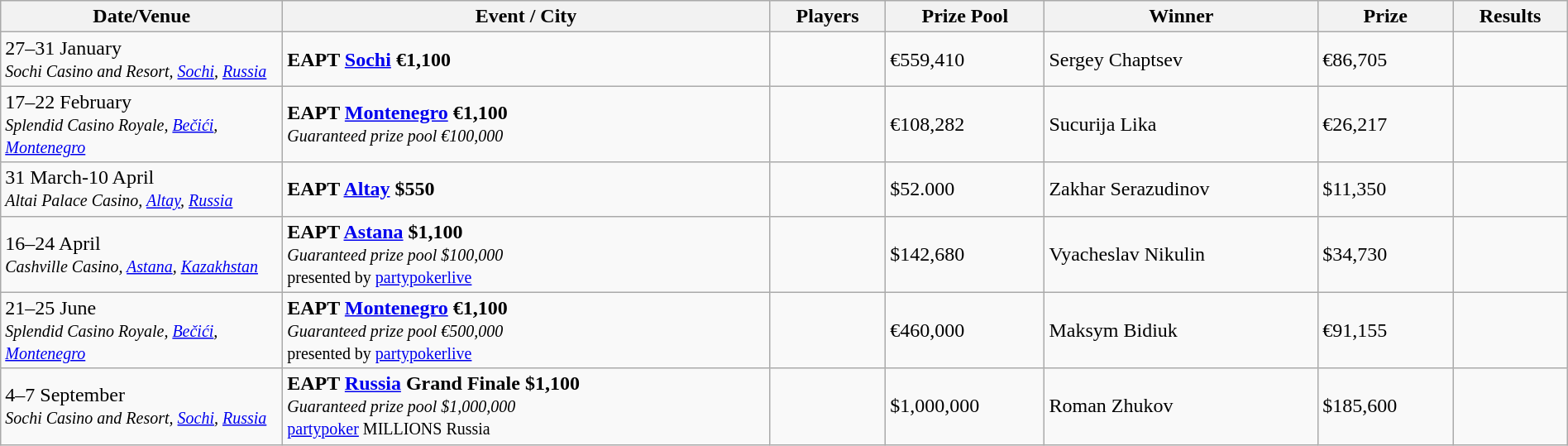<table class="wikitable" width="100%">
<tr>
<th width="18%">Date/Venue</th>
<th !width="16%">Event / City</th>
<th !width="11%">Players</th>
<th !width="12%">Prize Pool</th>
<th !width="18%">Winner</th>
<th !width="12%">Prize</th>
<th !width="11%">Results</th>
</tr>
<tr>
<td>27–31 January<br><small><em>Sochi Casino and Resort, <a href='#'>Sochi</a>, <a href='#'>Russia</a></em></small></td>
<td> <strong>EAPT <a href='#'>Sochi</a> €1,100</strong></td>
<td></td>
<td>€559,410</td>
<td> Sergey Chaptsev</td>
<td>€86,705</td>
<td></td>
</tr>
<tr>
<td>17–22 February<br><small><em>Splendid Casino Royale, <a href='#'>Bečići</a>, <a href='#'>Montenegro</a></em></small></td>
<td> <strong>EAPT <a href='#'>Montenegro</a> €1,100</strong><br><small><em>Guaranteed prize pool €100,000</em></small></td>
<td></td>
<td>€108,282</td>
<td> Sucurija Lika</td>
<td>€26,217</td>
<td></td>
</tr>
<tr>
<td>31 March-10 April<br><small><em>Altai Palace Casino, <a href='#'>Altay</a>, <a href='#'>Russia</a></em></small></td>
<td> <strong>EAPT <a href='#'>Altay</a> $550</strong></td>
<td></td>
<td>$52.000</td>
<td> Zakhar Serazudinov</td>
<td>$11,350</td>
<td></td>
</tr>
<tr>
<td>16–24 April<br><small><em>Cashville Casino, <a href='#'>Astana</a>, <a href='#'>Kazakhstan</a></em></small></td>
<td> <strong>EAPT <a href='#'>Astana</a> $1,100</strong><br><small><em>Guaranteed prize pool $100,000</em><br> presented by <a href='#'>partypokerlive</a></small></td>
<td></td>
<td>$142,680</td>
<td> Vyacheslav Nikulin</td>
<td>$34,730</td>
<td></td>
</tr>
<tr>
<td>21–25 June<br><small><em>Splendid Casino Royale, <a href='#'>Bečići</a>, <a href='#'>Montenegro</a></em></small></td>
<td> <strong>EAPT <a href='#'>Montenegro</a> €1,100</strong><br><small><em>Guaranteed prize pool €500,000</em><br> presented by <a href='#'>partypokerlive</a></small></td>
<td></td>
<td>€460,000</td>
<td> Maksym Bidiuk</td>
<td>€91,155</td>
<td></td>
</tr>
<tr>
<td>4–7 September<br><small><em>Sochi Casino and Resort, <a href='#'>Sochi</a>, <a href='#'>Russia</a></em></small></td>
<td> <strong>EAPT <a href='#'>Russia</a> Grand Finale $1,100</strong><br><small><em>Guaranteed prize pool $1,000,000</em><br><a href='#'>partypoker</a> MILLIONS Russia</small></td>
<td></td>
<td>$1,000,000</td>
<td> Roman Zhukov</td>
<td>$185,600</td>
<td></td>
</tr>
</table>
